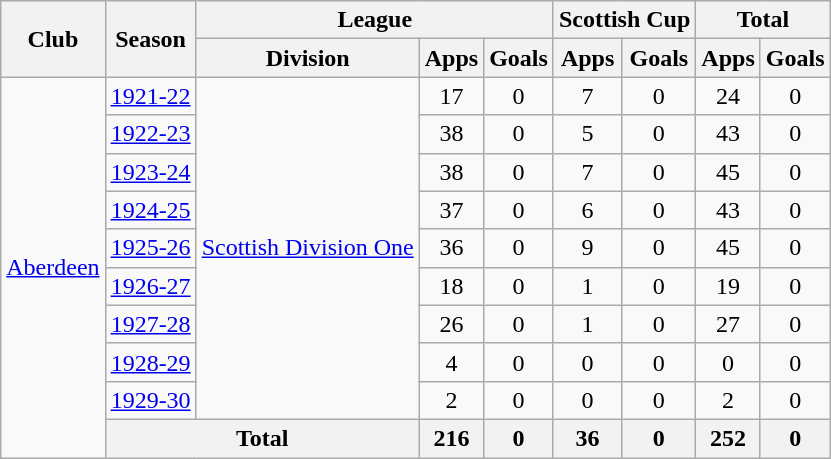<table class="wikitable" style="text-align:center">
<tr>
<th rowspan="2">Club</th>
<th rowspan="2">Season</th>
<th colspan="3">League</th>
<th colspan="2">Scottish Cup</th>
<th colspan="2">Total</th>
</tr>
<tr>
<th>Division</th>
<th>Apps</th>
<th>Goals</th>
<th>Apps</th>
<th>Goals</th>
<th>Apps</th>
<th>Goals</th>
</tr>
<tr>
<td rowspan="10"><a href='#'>Aberdeen</a></td>
<td><a href='#'>1921-22</a></td>
<td rowspan="9"><a href='#'>Scottish Division One</a></td>
<td>17</td>
<td>0</td>
<td>7</td>
<td>0</td>
<td>24</td>
<td>0</td>
</tr>
<tr>
<td><a href='#'>1922-23</a></td>
<td>38</td>
<td>0</td>
<td>5</td>
<td>0</td>
<td>43</td>
<td>0</td>
</tr>
<tr>
<td><a href='#'>1923-24</a></td>
<td>38</td>
<td>0</td>
<td>7</td>
<td>0</td>
<td>45</td>
<td>0</td>
</tr>
<tr>
<td><a href='#'>1924-25</a></td>
<td>37</td>
<td>0</td>
<td>6</td>
<td>0</td>
<td>43</td>
<td>0</td>
</tr>
<tr>
<td><a href='#'>1925-26</a></td>
<td>36</td>
<td>0</td>
<td>9</td>
<td>0</td>
<td>45</td>
<td>0</td>
</tr>
<tr>
<td><a href='#'>1926-27</a></td>
<td>18</td>
<td>0</td>
<td>1</td>
<td>0</td>
<td>19</td>
<td>0</td>
</tr>
<tr>
<td><a href='#'>1927-28</a></td>
<td>26</td>
<td>0</td>
<td>1</td>
<td>0</td>
<td>27</td>
<td>0</td>
</tr>
<tr>
<td><a href='#'>1928-29</a></td>
<td>4</td>
<td>0</td>
<td>0</td>
<td>0</td>
<td>0</td>
<td>0</td>
</tr>
<tr>
<td><a href='#'>1929-30</a></td>
<td>2</td>
<td>0</td>
<td>0</td>
<td>0</td>
<td>2</td>
<td>0</td>
</tr>
<tr>
<th colspan="2">Total</th>
<th>216</th>
<th>0</th>
<th>36</th>
<th>0</th>
<th>252</th>
<th>0</th>
</tr>
</table>
